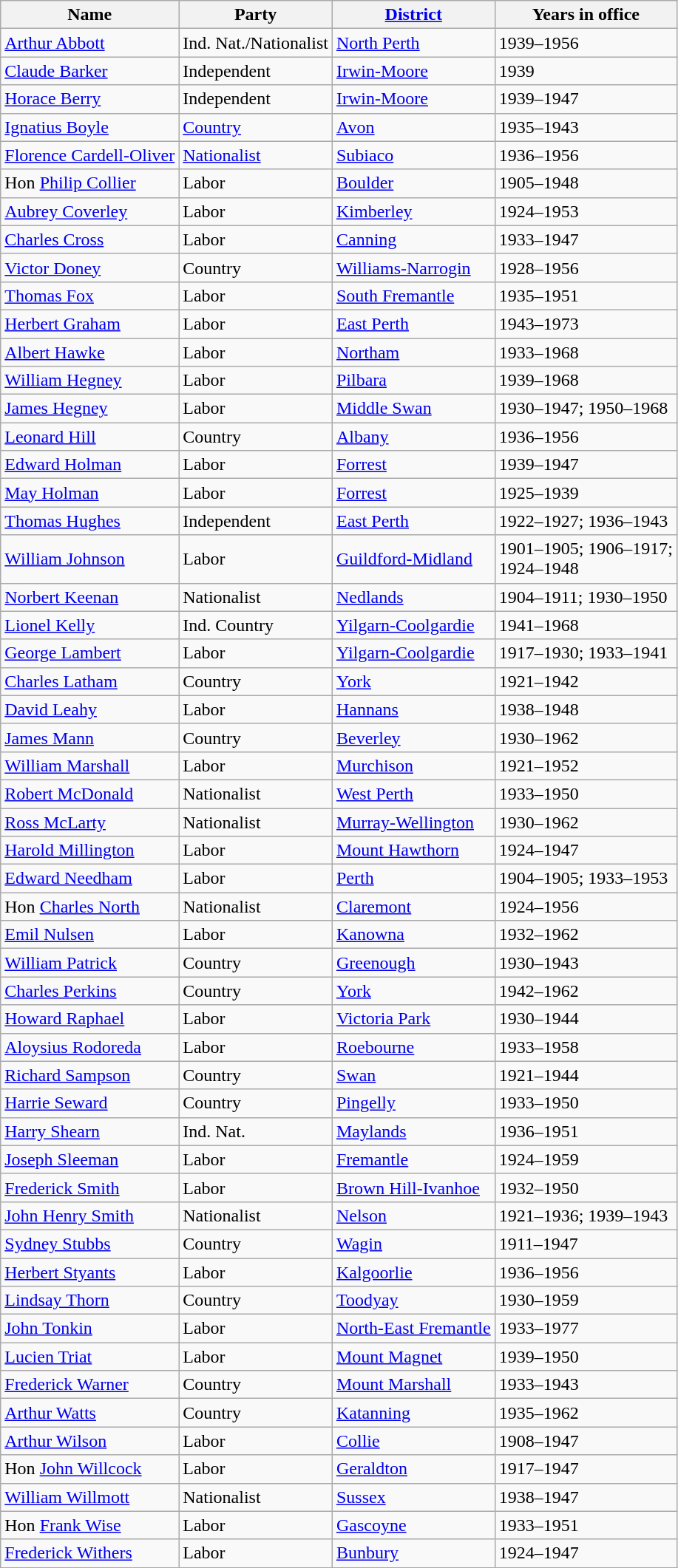<table class="wikitable sortable">
<tr>
<th>Name</th>
<th>Party</th>
<th><a href='#'>District</a></th>
<th>Years in office</th>
</tr>
<tr>
<td><a href='#'>Arthur Abbott</a></td>
<td>Ind. Nat./Nationalist</td>
<td><a href='#'>North Perth</a></td>
<td>1939–1956</td>
</tr>
<tr>
<td><a href='#'>Claude Barker</a></td>
<td>Independent</td>
<td><a href='#'>Irwin-Moore</a></td>
<td>1939</td>
</tr>
<tr>
<td><a href='#'>Horace Berry</a></td>
<td>Independent</td>
<td><a href='#'>Irwin-Moore</a></td>
<td>1939–1947</td>
</tr>
<tr>
<td><a href='#'>Ignatius Boyle</a></td>
<td><a href='#'>Country</a></td>
<td><a href='#'>Avon</a></td>
<td>1935–1943</td>
</tr>
<tr>
<td><a href='#'>Florence Cardell-Oliver</a></td>
<td><a href='#'>Nationalist</a></td>
<td><a href='#'>Subiaco</a></td>
<td>1936–1956</td>
</tr>
<tr>
<td>Hon <a href='#'>Philip Collier</a></td>
<td>Labor</td>
<td><a href='#'>Boulder</a></td>
<td>1905–1948</td>
</tr>
<tr>
<td><a href='#'>Aubrey Coverley</a></td>
<td>Labor</td>
<td><a href='#'>Kimberley</a></td>
<td>1924–1953</td>
</tr>
<tr>
<td><a href='#'>Charles Cross</a></td>
<td>Labor</td>
<td><a href='#'>Canning</a></td>
<td>1933–1947</td>
</tr>
<tr>
<td><a href='#'>Victor Doney</a></td>
<td>Country</td>
<td><a href='#'>Williams-Narrogin</a></td>
<td>1928–1956</td>
</tr>
<tr>
<td><a href='#'>Thomas Fox</a></td>
<td>Labor</td>
<td><a href='#'>South Fremantle</a></td>
<td>1935–1951</td>
</tr>
<tr>
<td><a href='#'>Herbert Graham</a></td>
<td>Labor</td>
<td><a href='#'>East Perth</a></td>
<td>1943–1973</td>
</tr>
<tr>
<td><a href='#'>Albert Hawke</a></td>
<td>Labor</td>
<td><a href='#'>Northam</a></td>
<td>1933–1968</td>
</tr>
<tr>
<td><a href='#'>William Hegney</a></td>
<td>Labor</td>
<td><a href='#'>Pilbara</a></td>
<td>1939–1968</td>
</tr>
<tr>
<td><a href='#'>James Hegney</a></td>
<td>Labor</td>
<td><a href='#'>Middle Swan</a></td>
<td>1930–1947; 1950–1968</td>
</tr>
<tr>
<td><a href='#'>Leonard Hill</a></td>
<td>Country</td>
<td><a href='#'>Albany</a></td>
<td>1936–1956</td>
</tr>
<tr>
<td><a href='#'>Edward Holman</a></td>
<td>Labor</td>
<td><a href='#'>Forrest</a></td>
<td>1939–1947</td>
</tr>
<tr>
<td><a href='#'>May Holman</a></td>
<td>Labor</td>
<td><a href='#'>Forrest</a></td>
<td>1925–1939</td>
</tr>
<tr>
<td><a href='#'>Thomas Hughes</a></td>
<td>Independent</td>
<td><a href='#'>East Perth</a></td>
<td>1922–1927; 1936–1943</td>
</tr>
<tr>
<td><a href='#'>William Johnson</a></td>
<td>Labor</td>
<td><a href='#'>Guildford-Midland</a></td>
<td>1901–1905; 1906–1917;<br>1924–1948</td>
</tr>
<tr>
<td><a href='#'>Norbert Keenan</a></td>
<td>Nationalist</td>
<td><a href='#'>Nedlands</a></td>
<td>1904–1911; 1930–1950</td>
</tr>
<tr>
<td><a href='#'>Lionel Kelly</a></td>
<td>Ind. Country</td>
<td><a href='#'>Yilgarn-Coolgardie</a></td>
<td>1941–1968</td>
</tr>
<tr>
<td><a href='#'>George Lambert</a></td>
<td>Labor</td>
<td><a href='#'>Yilgarn-Coolgardie</a></td>
<td>1917–1930; 1933–1941</td>
</tr>
<tr>
<td><a href='#'>Charles Latham</a></td>
<td>Country</td>
<td><a href='#'>York</a></td>
<td>1921–1942</td>
</tr>
<tr>
<td><a href='#'>David Leahy</a></td>
<td>Labor</td>
<td><a href='#'>Hannans</a></td>
<td>1938–1948</td>
</tr>
<tr>
<td><a href='#'>James Mann</a></td>
<td>Country</td>
<td><a href='#'>Beverley</a></td>
<td>1930–1962</td>
</tr>
<tr>
<td><a href='#'>William Marshall</a></td>
<td>Labor</td>
<td><a href='#'>Murchison</a></td>
<td>1921–1952</td>
</tr>
<tr>
<td><a href='#'>Robert McDonald</a></td>
<td>Nationalist</td>
<td><a href='#'>West Perth</a></td>
<td>1933–1950</td>
</tr>
<tr>
<td><a href='#'>Ross McLarty</a></td>
<td>Nationalist</td>
<td><a href='#'>Murray-Wellington</a></td>
<td>1930–1962</td>
</tr>
<tr>
<td><a href='#'>Harold Millington</a></td>
<td>Labor</td>
<td><a href='#'>Mount Hawthorn</a></td>
<td>1924–1947</td>
</tr>
<tr>
<td><a href='#'>Edward Needham</a></td>
<td>Labor</td>
<td><a href='#'>Perth</a></td>
<td>1904–1905; 1933–1953</td>
</tr>
<tr>
<td>Hon <a href='#'>Charles North</a></td>
<td>Nationalist</td>
<td><a href='#'>Claremont</a></td>
<td>1924–1956</td>
</tr>
<tr>
<td><a href='#'>Emil Nulsen</a></td>
<td>Labor</td>
<td><a href='#'>Kanowna</a></td>
<td>1932–1962</td>
</tr>
<tr>
<td><a href='#'>William Patrick</a></td>
<td>Country</td>
<td><a href='#'>Greenough</a></td>
<td>1930–1943</td>
</tr>
<tr>
<td><a href='#'>Charles Perkins</a></td>
<td>Country</td>
<td><a href='#'>York</a></td>
<td>1942–1962</td>
</tr>
<tr>
<td><a href='#'>Howard Raphael</a></td>
<td>Labor</td>
<td><a href='#'>Victoria Park</a></td>
<td>1930–1944</td>
</tr>
<tr>
<td><a href='#'>Aloysius Rodoreda</a></td>
<td>Labor</td>
<td><a href='#'>Roebourne</a></td>
<td>1933–1958</td>
</tr>
<tr>
<td><a href='#'>Richard Sampson</a></td>
<td>Country</td>
<td><a href='#'>Swan</a></td>
<td>1921–1944</td>
</tr>
<tr>
<td><a href='#'>Harrie Seward</a></td>
<td>Country</td>
<td><a href='#'>Pingelly</a></td>
<td>1933–1950</td>
</tr>
<tr>
<td><a href='#'>Harry Shearn</a></td>
<td>Ind. Nat.</td>
<td><a href='#'>Maylands</a></td>
<td>1936–1951</td>
</tr>
<tr>
<td><a href='#'>Joseph Sleeman</a></td>
<td>Labor</td>
<td><a href='#'>Fremantle</a></td>
<td>1924–1959</td>
</tr>
<tr>
<td><a href='#'>Frederick Smith</a></td>
<td>Labor</td>
<td><a href='#'>Brown Hill-Ivanhoe</a></td>
<td>1932–1950</td>
</tr>
<tr>
<td><a href='#'>John Henry Smith</a></td>
<td>Nationalist</td>
<td><a href='#'>Nelson</a></td>
<td>1921–1936; 1939–1943</td>
</tr>
<tr>
<td><a href='#'>Sydney Stubbs</a></td>
<td>Country</td>
<td><a href='#'>Wagin</a></td>
<td>1911–1947</td>
</tr>
<tr>
<td><a href='#'>Herbert Styants</a></td>
<td>Labor</td>
<td><a href='#'>Kalgoorlie</a></td>
<td>1936–1956</td>
</tr>
<tr>
<td><a href='#'>Lindsay Thorn</a></td>
<td>Country</td>
<td><a href='#'>Toodyay</a></td>
<td>1930–1959</td>
</tr>
<tr>
<td><a href='#'>John Tonkin</a></td>
<td>Labor</td>
<td><a href='#'>North-East Fremantle</a></td>
<td>1933–1977</td>
</tr>
<tr>
<td><a href='#'>Lucien Triat</a></td>
<td>Labor</td>
<td><a href='#'>Mount Magnet</a></td>
<td>1939–1950</td>
</tr>
<tr>
<td><a href='#'>Frederick Warner</a></td>
<td>Country</td>
<td><a href='#'>Mount Marshall</a></td>
<td>1933–1943</td>
</tr>
<tr>
<td><a href='#'>Arthur Watts</a></td>
<td>Country</td>
<td><a href='#'>Katanning</a></td>
<td>1935–1962</td>
</tr>
<tr>
<td><a href='#'>Arthur Wilson</a></td>
<td>Labor</td>
<td><a href='#'>Collie</a></td>
<td>1908–1947</td>
</tr>
<tr>
<td>Hon <a href='#'>John Willcock</a></td>
<td>Labor</td>
<td><a href='#'>Geraldton</a></td>
<td>1917–1947</td>
</tr>
<tr>
<td><a href='#'>William Willmott</a></td>
<td>Nationalist</td>
<td><a href='#'>Sussex</a></td>
<td>1938–1947</td>
</tr>
<tr>
<td>Hon <a href='#'>Frank Wise</a></td>
<td>Labor</td>
<td><a href='#'>Gascoyne</a></td>
<td>1933–1951</td>
</tr>
<tr>
<td><a href='#'>Frederick Withers</a></td>
<td>Labor</td>
<td><a href='#'>Bunbury</a></td>
<td>1924–1947</td>
</tr>
</table>
